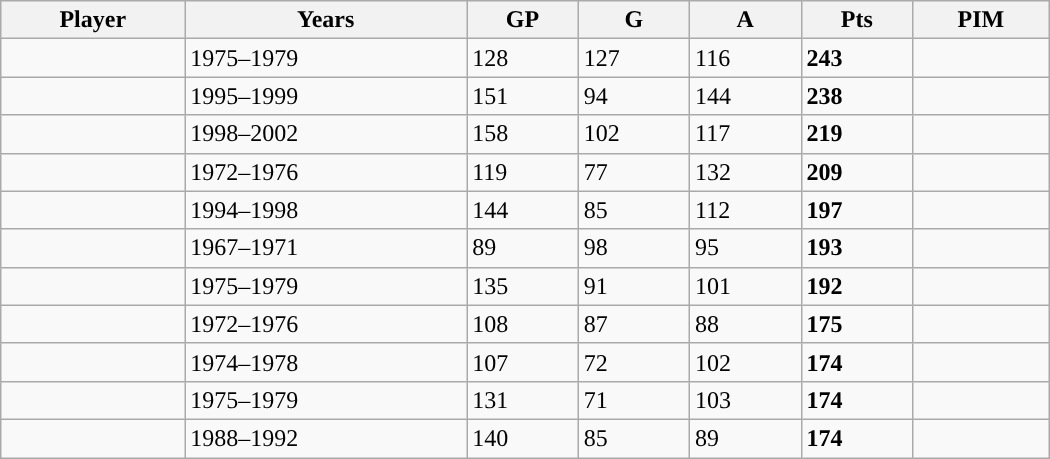<table class="wikitable sortable" width ="700" cellpadding="1" border="1" cellspacing="0">
<tr>
<th>Player</th>
<th>Years</th>
<th>GP</th>
<th>G</th>
<th>A</th>
<th>Pts</th>
<th>PIM</th>
</tr>
<tr>
<td></td>
<td>1975–1979</td>
<td>128</td>
<td>127</td>
<td>116</td>
<td><strong>243</strong></td>
<td></td>
</tr>
<tr>
<td></td>
<td>1995–1999</td>
<td>151</td>
<td>94</td>
<td>144</td>
<td><strong>238</strong></td>
<td></td>
</tr>
<tr>
<td></td>
<td>1998–2002</td>
<td>158</td>
<td>102</td>
<td>117</td>
<td><strong>219</strong></td>
<td></td>
</tr>
<tr>
<td></td>
<td>1972–1976</td>
<td>119</td>
<td>77</td>
<td>132</td>
<td><strong>209</strong></td>
<td></td>
</tr>
<tr>
<td></td>
<td>1994–1998</td>
<td>144</td>
<td>85</td>
<td>112</td>
<td><strong>197</strong></td>
<td></td>
</tr>
<tr>
<td></td>
<td>1967–1971</td>
<td>89</td>
<td>98</td>
<td>95</td>
<td><strong>193</strong></td>
<td></td>
</tr>
<tr>
<td></td>
<td>1975–1979</td>
<td>135</td>
<td>91</td>
<td>101</td>
<td><strong>192</strong></td>
<td></td>
</tr>
<tr>
<td></td>
<td>1972–1976</td>
<td>108</td>
<td>87</td>
<td>88</td>
<td><strong>175</strong></td>
<td></td>
</tr>
<tr>
<td></td>
<td>1974–1978</td>
<td>107</td>
<td>72</td>
<td>102</td>
<td><strong>174</strong></td>
<td></td>
</tr>
<tr>
<td></td>
<td>1975–1979</td>
<td>131</td>
<td>71</td>
<td>103</td>
<td><strong>174</strong></td>
<td></td>
</tr>
<tr>
<td></td>
<td>1988–1992</td>
<td>140</td>
<td>85</td>
<td>89</td>
<td><strong>174</strong></td>
<td></td>
</tr>
</table>
